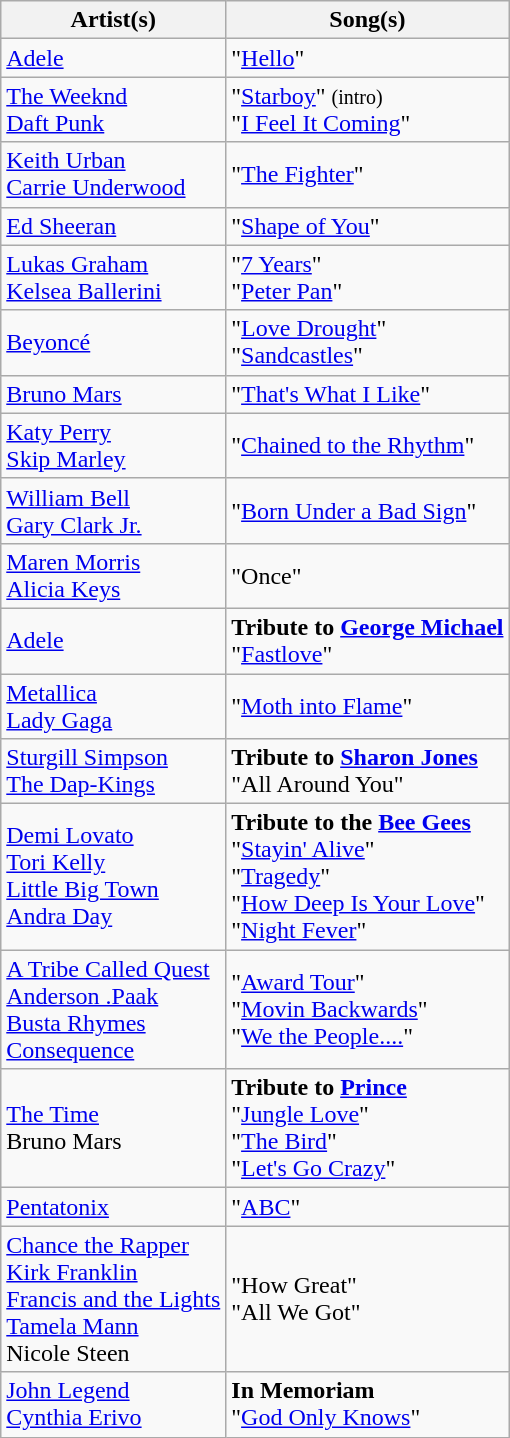<table class="wikitable plainrowheaders">
<tr>
<th scope="col">Artist(s)</th>
<th scope="col">Song(s)</th>
</tr>
<tr>
<td scope="row"><a href='#'>Adele</a></td>
<td>"<a href='#'>Hello</a>"</td>
</tr>
<tr>
<td scope="row"><a href='#'>The Weeknd</a> <br> <a href='#'>Daft Punk</a></td>
<td>"<a href='#'>Starboy</a>" <small>(intro)</small> <br> "<a href='#'>I Feel It Coming</a>"</td>
</tr>
<tr>
<td scope="row"><a href='#'>Keith Urban</a> <br> <a href='#'>Carrie Underwood</a></td>
<td>"<a href='#'>The Fighter</a>"</td>
</tr>
<tr>
<td scope="row"><a href='#'>Ed Sheeran</a></td>
<td>"<a href='#'>Shape of You</a>"</td>
</tr>
<tr>
<td scope="row"><a href='#'>Lukas Graham</a> <br> <a href='#'>Kelsea Ballerini</a></td>
<td>"<a href='#'>7 Years</a>" <br> "<a href='#'>Peter Pan</a>"</td>
</tr>
<tr>
<td scope="row"><a href='#'>Beyoncé</a></td>
<td>"<a href='#'>Love Drought</a>" <br> "<a href='#'>Sandcastles</a>"</td>
</tr>
<tr>
<td scope="row"><a href='#'>Bruno Mars</a></td>
<td>"<a href='#'>That's What I Like</a>"</td>
</tr>
<tr>
<td scope="row"><a href='#'>Katy Perry</a> <br> <a href='#'>Skip Marley</a></td>
<td>"<a href='#'>Chained to the Rhythm</a>"</td>
</tr>
<tr>
<td scope="row"><a href='#'>William Bell</a> <br> <a href='#'>Gary Clark Jr.</a></td>
<td>"<a href='#'>Born Under a Bad Sign</a>"</td>
</tr>
<tr>
<td scope="row"><a href='#'>Maren Morris</a> <br> <a href='#'>Alicia Keys</a></td>
<td>"Once"</td>
</tr>
<tr>
<td scope="row"><a href='#'>Adele</a></td>
<td><strong>Tribute to <a href='#'>George Michael</a></strong> <br> "<a href='#'>Fastlove</a>"</td>
</tr>
<tr>
<td scope="row"><a href='#'>Metallica</a> <br> <a href='#'>Lady Gaga</a></td>
<td>"<a href='#'>Moth into Flame</a>"</td>
</tr>
<tr>
<td scope="row"><a href='#'>Sturgill Simpson</a> <br> <a href='#'>The Dap-Kings</a></td>
<td><strong>Tribute to <a href='#'>Sharon Jones</a></strong> <br> "All Around You"</td>
</tr>
<tr>
<td scope="row"><a href='#'>Demi Lovato</a> <br> <a href='#'>Tori Kelly</a> <br> <a href='#'>Little Big Town</a><br> <a href='#'>Andra Day</a></td>
<td><strong>Tribute to the <a href='#'>Bee Gees</a></strong> <br> "<a href='#'>Stayin' Alive</a>"<br> "<a href='#'>Tragedy</a>"<br> "<a href='#'>How Deep Is Your Love</a>"<br>"<a href='#'>Night Fever</a>"</td>
</tr>
<tr>
<td scope="row"><a href='#'>A Tribe Called Quest</a> <br> <a href='#'>Anderson .Paak</a> <br> <a href='#'>Busta Rhymes</a> <br> <a href='#'>Consequence</a></td>
<td>"<a href='#'>Award Tour</a>" <br> "<a href='#'>Movin Backwards</a>" <br> "<a href='#'>We the People....</a>"</td>
</tr>
<tr>
<td scope="row"><a href='#'>The Time</a> <br> Bruno Mars</td>
<td><strong>Tribute to <a href='#'>Prince</a></strong> <br> "<a href='#'>Jungle Love</a>" <br> "<a href='#'>The Bird</a>" <br> "<a href='#'>Let's Go Crazy</a>"</td>
</tr>
<tr>
<td scope="row"><a href='#'>Pentatonix</a></td>
<td>"<a href='#'>ABC</a>"</td>
</tr>
<tr>
<td scope="row"><a href='#'>Chance the Rapper</a><br><a href='#'>Kirk Franklin</a><br><a href='#'>Francis and the Lights</a><br><a href='#'>Tamela Mann</a><br>Nicole Steen</td>
<td>"How Great"<br>"All We Got"</td>
</tr>
<tr>
<td scope="row"><a href='#'>John Legend</a> <br> <a href='#'>Cynthia Erivo</a></td>
<td><strong>In Memoriam</strong><br>"<a href='#'>God Only Knows</a>"</td>
</tr>
</table>
